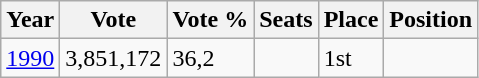<table class="wikitable">
<tr>
<th>Year</th>
<th>Vote</th>
<th>Vote %</th>
<th>Seats</th>
<th>Place</th>
<th>Position</th>
</tr>
<tr>
<td><a href='#'>1990</a></td>
<td>3,851,172</td>
<td>36,2</td>
<td></td>
<td>1st</td>
<td></td>
</tr>
</table>
